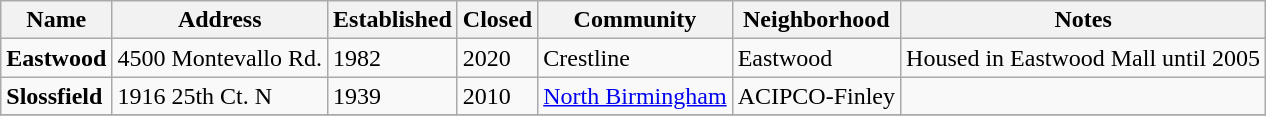<table class="wikitable sortable">
<tr>
<th>Name</th>
<th>Address</th>
<th>Established</th>
<th>Closed</th>
<th>Community</th>
<th>Neighborhood</th>
<th>Notes</th>
</tr>
<tr>
<td><strong>Eastwood</strong></td>
<td>4500 Montevallo Rd.</td>
<td>1982</td>
<td>2020</td>
<td>Crestline</td>
<td>Eastwood</td>
<td>Housed in Eastwood Mall until 2005</td>
</tr>
<tr>
<td><strong>Slossfield</strong></td>
<td>1916 25th Ct. N</td>
<td>1939</td>
<td>2010</td>
<td><a href='#'>North Birmingham</a></td>
<td>ACIPCO-Finley</td>
<td> </td>
</tr>
<tr>
</tr>
</table>
